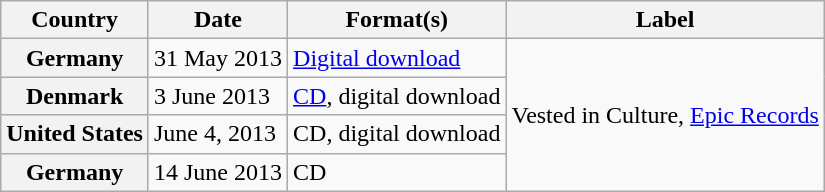<table class="wikitable plainrowheaders sortable">
<tr>
<th>Country</th>
<th>Date</th>
<th>Format(s)</th>
<th>Label</th>
</tr>
<tr>
<th scope="row">Germany</th>
<td>31 May 2013</td>
<td><a href='#'>Digital download</a></td>
<td rowspan="4">Vested in Culture, <a href='#'>Epic Records</a></td>
</tr>
<tr>
<th scope="row">Denmark</th>
<td>3 June 2013</td>
<td><a href='#'>CD</a>, digital download</td>
</tr>
<tr>
<th scope="row">United States</th>
<td>June 4, 2013</td>
<td>CD, digital download</td>
</tr>
<tr>
<th scope="row">Germany</th>
<td>14 June 2013</td>
<td>CD</td>
</tr>
</table>
